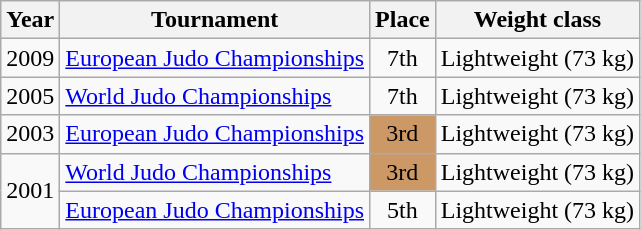<table class=wikitable>
<tr>
<th>Year</th>
<th>Tournament</th>
<th>Place</th>
<th>Weight class</th>
</tr>
<tr>
<td>2009</td>
<td><a href='#'>European Judo Championships</a></td>
<td align="center">7th</td>
<td>Lightweight (73 kg)</td>
</tr>
<tr>
<td>2005</td>
<td><a href='#'>World Judo Championships</a></td>
<td align="center">7th</td>
<td>Lightweight (73 kg)</td>
</tr>
<tr>
<td>2003</td>
<td><a href='#'>European Judo Championships</a></td>
<td bgcolor="cc9966" align="center">3rd</td>
<td>Lightweight (73 kg)</td>
</tr>
<tr>
<td rowspan=2>2001</td>
<td><a href='#'>World Judo Championships</a></td>
<td bgcolor="cc9966" align="center">3rd</td>
<td>Lightweight (73 kg)</td>
</tr>
<tr>
<td><a href='#'>European Judo Championships</a></td>
<td align="center">5th</td>
<td>Lightweight (73 kg)</td>
</tr>
</table>
